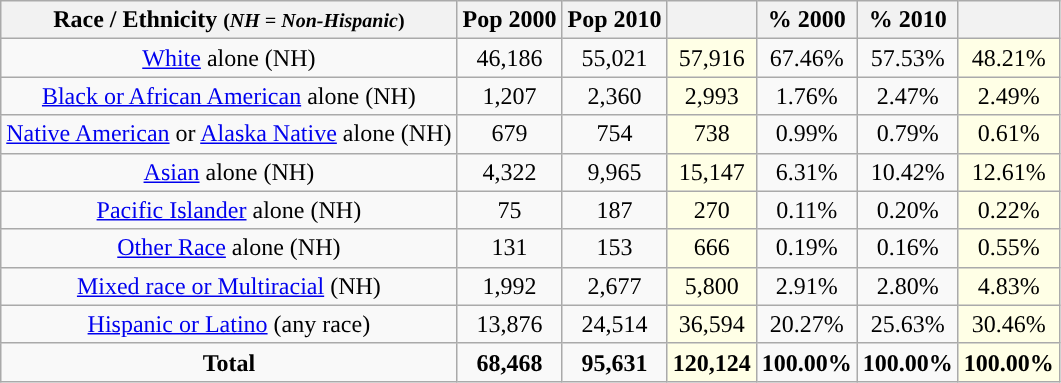<table class="wikitable" style="text-align:center;">
<tr>
<th>Race / Ethnicity <small>(<em>NH = Non-Hispanic</em>)</small></th>
<th>Pop 2000</th>
<th>Pop 2010</th>
<th></th>
<th>% 2000</th>
<th>% 2010</th>
<th></th>
</tr>
<tr>
<td><a href='#'>White</a> alone (NH)</td>
<td>46,186</td>
<td>55,021</td>
<td style='background: #ffffe6;'>57,916</td>
<td>67.46%</td>
<td>57.53%</td>
<td style='background: #ffffe6;'>48.21%</td>
</tr>
<tr>
<td><a href='#'>Black or African American</a> alone (NH)</td>
<td>1,207</td>
<td>2,360</td>
<td style='background: #ffffe6;'>2,993</td>
<td>1.76%</td>
<td>2.47%</td>
<td style='background: #ffffe6;'>2.49%</td>
</tr>
<tr>
<td><a href='#'>Native American</a> or <a href='#'>Alaska Native</a> alone (NH)</td>
<td>679</td>
<td>754</td>
<td style='background: #ffffe6;'>738</td>
<td>0.99%</td>
<td>0.79%</td>
<td style='background: #ffffe6;'>0.61%</td>
</tr>
<tr>
<td><a href='#'>Asian</a> alone (NH)</td>
<td>4,322</td>
<td>9,965</td>
<td style='background: #ffffe6;'>15,147</td>
<td>6.31%</td>
<td>10.42%</td>
<td style='background: #ffffe6;'>12.61%</td>
</tr>
<tr>
<td><a href='#'>Pacific Islander</a> alone (NH)</td>
<td>75</td>
<td>187</td>
<td style='background: #ffffe6;'>270</td>
<td>0.11%</td>
<td>0.20%</td>
<td style='background: #ffffe6;'>0.22%</td>
</tr>
<tr>
<td><a href='#'>Other Race</a> alone (NH)</td>
<td>131</td>
<td>153</td>
<td style='background: #ffffe6;'>666</td>
<td>0.19%</td>
<td>0.16%</td>
<td style='background: #ffffe6;'>0.55%</td>
</tr>
<tr>
<td><a href='#'>Mixed race or Multiracial</a> (NH)</td>
<td>1,992</td>
<td>2,677</td>
<td style='background: #ffffe6;'>5,800</td>
<td>2.91%</td>
<td>2.80%</td>
<td style='background: #ffffe6;'>4.83%</td>
</tr>
<tr>
<td><a href='#'>Hispanic or Latino</a> (any race)</td>
<td>13,876</td>
<td>24,514</td>
<td style='background: #ffffe6;'>36,594</td>
<td>20.27%</td>
<td>25.63%</td>
<td style='background: #ffffe6;'>30.46%</td>
</tr>
<tr>
<td><strong>Total</strong></td>
<td><strong>68,468</strong></td>
<td><strong>95,631</strong></td>
<td style='background: #ffffe6;'><strong>120,124</strong></td>
<td><strong>100.00%</strong></td>
<td><strong>100.00%</strong></td>
<td style='background: #ffffe6;'><strong>100.00%</strong></td>
</tr>
</table>
